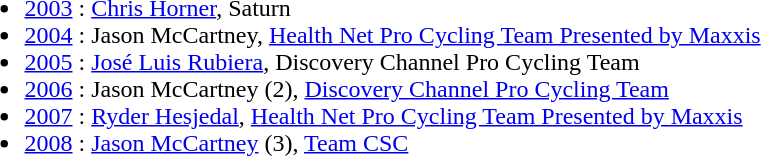<table width=100%>
<tr>
<td valign=top width=33% align=left><br><ul><li><a href='#'>2003</a> :  <a href='#'>Chris Horner</a>, Saturn</li><li><a href='#'>2004</a> :  Jason McCartney, <a href='#'>Health Net Pro Cycling Team Presented by Maxxis</a></li><li><a href='#'>2005</a> :  <a href='#'>José Luis Rubiera</a>, Discovery Channel Pro Cycling Team</li><li><a href='#'>2006</a> :  Jason McCartney (2), <a href='#'>Discovery Channel Pro Cycling Team</a></li><li><a href='#'>2007</a> :  <a href='#'>Ryder Hesjedal</a>, <a href='#'>Health Net Pro Cycling Team Presented by Maxxis</a></li><li><a href='#'>2008</a> :  <a href='#'>Jason McCartney</a> (3), <a href='#'>Team CSC</a></li></ul></td>
</tr>
</table>
